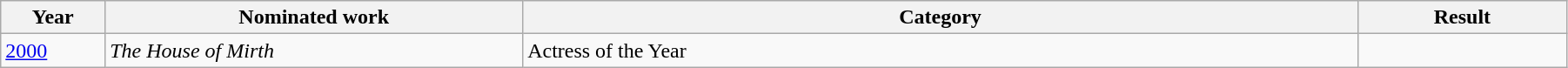<table style="width:95%;" class="wikitable sortable">
<tr>
<th style="width:5%;">Year</th>
<th style="width:20%;">Nominated work</th>
<th style="width:40%;">Category</th>
<th style="width:10%;">Result</th>
</tr>
<tr>
<td><a href='#'>2000</a></td>
<td><em>The House of Mirth</em></td>
<td>Actress of the Year</td>
<td></td>
</tr>
</table>
